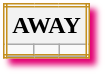<table class="wikitable collapsible collapsed" style="border:double #C48F1F; box-shadow: 4px 4px 4px #E40073;">
<tr>
<th colspan=5>AWAY</th>
</tr>
<tr>
<td></td>
<td></td>
<td></td>
</tr>
<tr>
</tr>
</table>
